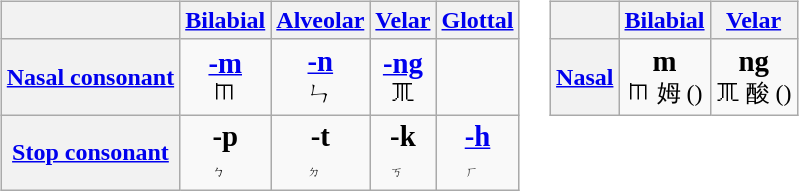<table>
<tr>
<td valign=top><br><table class=wikitable>
<tr>
<th></th>
<th><a href='#'>Bilabial</a></th>
<th><a href='#'>Alveolar</a></th>
<th><a href='#'>Velar</a></th>
<th><a href='#'>Glottal</a></th>
</tr>
<tr align=center>
<th><a href='#'>Nasal consonant</a></th>
<td><a href='#'><strong><big>-m</big></strong> </a><br>ㆬ</td>
<td><a href='#'><strong><big>-n</big></strong> </a><br>ㄣ</td>
<td><a href='#'><strong><big>-ng</big></strong> </a><br>ㆭ</td>
<td></td>
</tr>
<tr align=center>
<th><a href='#'>Stop consonant</a></th>
<td><strong><big>-p</big></strong> <br>ㆴ</td>
<td><strong><big>-t</big></strong> <br>ㆵ</td>
<td><strong><big>-k</big></strong> <br>ㆶ</td>
<td><a href='#'><strong><big>-h</big></strong> </a><br>ㆷ</td>
</tr>
</table>
</td>
<td valign=top><br><table class=wikitable>
<tr>
<th></th>
<th><a href='#'>Bilabial</a></th>
<th><a href='#'>Velar</a></th>
</tr>
<tr align=center>
<th><a href='#'>Nasal</a></th>
<td><strong><big>m</big></strong> <br>ㆬ 姆 ()</td>
<td><strong><big>ng</big></strong> <br>ㆭ 酸 ()</td>
</tr>
</table>
</td>
</tr>
</table>
